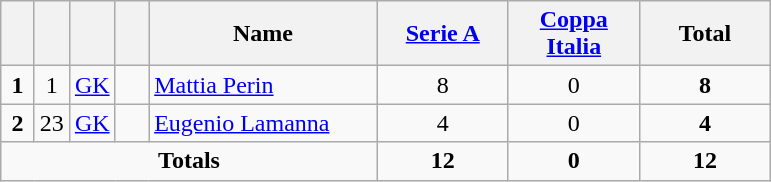<table class="wikitable" style="text-align:center">
<tr>
<th width=15></th>
<th width=15></th>
<th width=15></th>
<th width=15></th>
<th width=145>Name</th>
<th width=80><a href='#'>Serie A</a></th>
<th width=80><a href='#'>Coppa Italia</a></th>
<th width=80>Total</th>
</tr>
<tr>
<td><strong>1</strong></td>
<td>1</td>
<td><a href='#'>GK</a></td>
<td></td>
<td align=left><a href='#'>Mattia Perin</a></td>
<td>8</td>
<td>0</td>
<td><strong>8</strong></td>
</tr>
<tr>
<td><strong>2</strong></td>
<td>23</td>
<td><a href='#'>GK</a></td>
<td></td>
<td align=left><a href='#'>Eugenio Lamanna</a></td>
<td>4</td>
<td>0</td>
<td><strong>4</strong></td>
</tr>
<tr>
<td colspan=5><strong>Totals</strong></td>
<td><strong>12</strong></td>
<td><strong>0</strong></td>
<td><strong>12</strong></td>
</tr>
</table>
